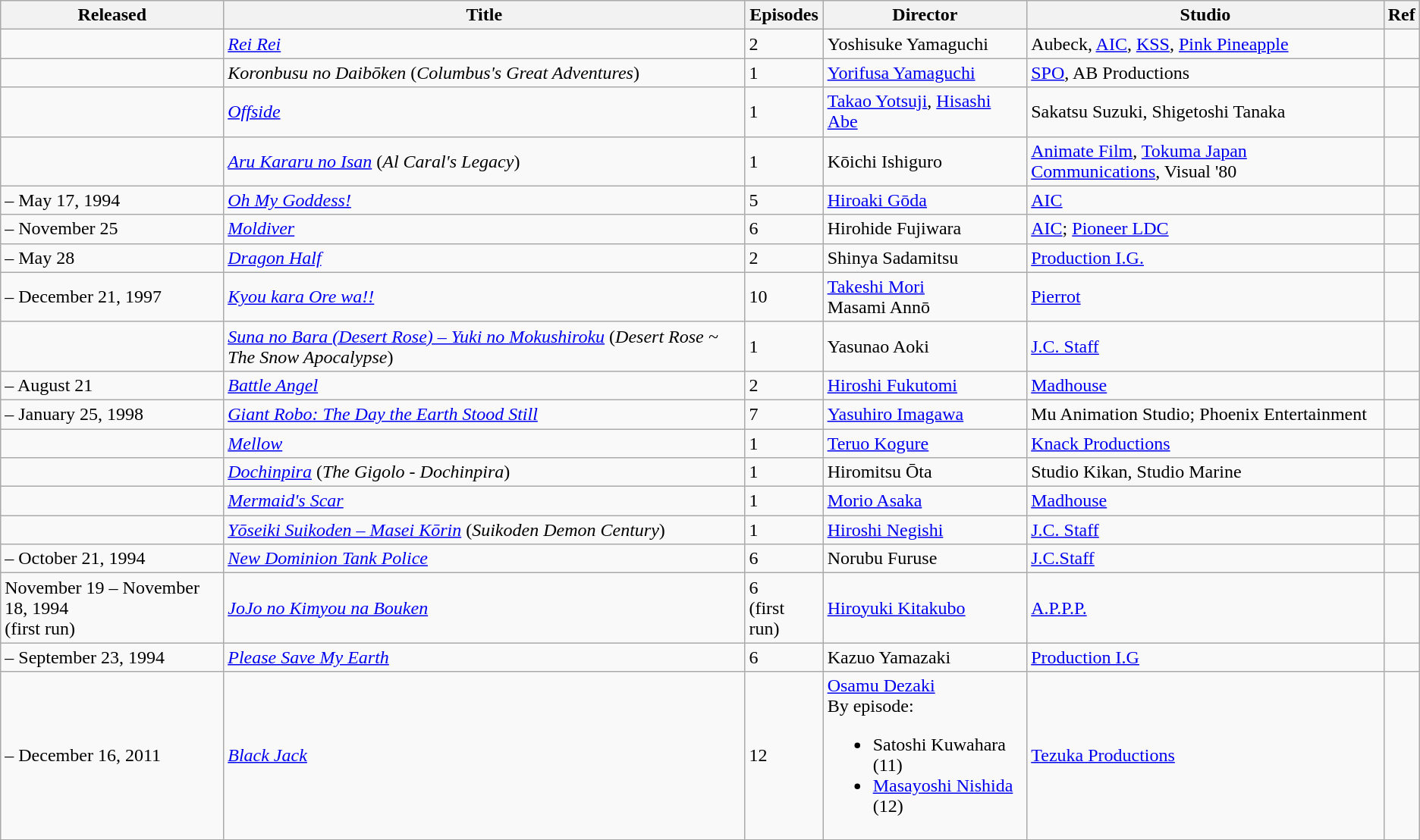<table class="wikitable sortable" border="1">
<tr>
<th>Released</th>
<th>Title</th>
<th>Episodes</th>
<th>Director</th>
<th>Studio</th>
<th>Ref</th>
</tr>
<tr>
<td></td>
<td><em><a href='#'>Rei Rei</a></em></td>
<td>2</td>
<td>Yoshisuke Yamaguchi</td>
<td>Aubeck, <a href='#'>AIC</a>, <a href='#'>KSS</a>, <a href='#'>Pink Pineapple</a></td>
<td></td>
</tr>
<tr>
<td></td>
<td><em>Koronbusu no Daibōken</em> (<em>Columbus's Great Adventures</em>)</td>
<td>1</td>
<td><a href='#'>Yorifusa Yamaguchi</a></td>
<td><a href='#'>SPO</a>, AB Productions</td>
<td></td>
</tr>
<tr>
<td></td>
<td><em><a href='#'>Offside</a></em></td>
<td>1</td>
<td><a href='#'>Takao Yotsuji</a>, <a href='#'>Hisashi Abe</a></td>
<td>Sakatsu Suzuki, Shigetoshi Tanaka</td>
<td></td>
</tr>
<tr>
<td></td>
<td><em><a href='#'>Aru Kararu no Isan</a></em> (<em>Al Caral's Legacy</em>)</td>
<td>1</td>
<td>Kōichi Ishiguro</td>
<td><a href='#'>Animate Film</a>, <a href='#'>Tokuma Japan Communications</a>, Visual '80</td>
<td></td>
</tr>
<tr>
<td> – May 17, 1994</td>
<td><em><a href='#'>Oh My Goddess!</a></em></td>
<td>5</td>
<td><a href='#'>Hiroaki Gōda</a></td>
<td><a href='#'>AIC</a></td>
<td></td>
</tr>
<tr>
<td> – November 25</td>
<td><em><a href='#'>Moldiver</a></em></td>
<td>6</td>
<td>Hirohide Fujiwara</td>
<td><a href='#'>AIC</a>; <a href='#'>Pioneer LDC</a></td>
<td></td>
</tr>
<tr>
<td> – May 28</td>
<td><em><a href='#'>Dragon Half</a></em></td>
<td>2</td>
<td>Shinya Sadamitsu</td>
<td><a href='#'>Production I.G.</a></td>
<td></td>
</tr>
<tr>
<td> – December 21, 1997</td>
<td><em><a href='#'>Kyou kara Ore wa!!</a></em></td>
<td>10</td>
<td><a href='#'>Takeshi Mori</a><br>Masami Annō</td>
<td><a href='#'>Pierrot</a></td>
<td></td>
</tr>
<tr>
<td></td>
<td><em><a href='#'>Suna no Bara (Desert Rose) – Yuki no Mokushiroku</a></em> (<em>Desert Rose ~ The Snow Apocalypse</em>)</td>
<td>1</td>
<td>Yasunao Aoki</td>
<td><a href='#'>J.C. Staff</a></td>
<td></td>
</tr>
<tr>
<td> – August 21</td>
<td><em><a href='#'>Battle Angel</a></em></td>
<td>2</td>
<td><a href='#'>Hiroshi Fukutomi</a></td>
<td><a href='#'>Madhouse</a></td>
<td></td>
</tr>
<tr>
<td> – January 25, 1998</td>
<td><em><a href='#'>Giant Robo: The Day the Earth Stood Still</a></em></td>
<td>7</td>
<td><a href='#'>Yasuhiro Imagawa</a></td>
<td>Mu Animation Studio; Phoenix Entertainment</td>
<td></td>
</tr>
<tr>
<td></td>
<td><em><a href='#'>Mellow</a></em></td>
<td>1</td>
<td><a href='#'>Teruo Kogure</a></td>
<td><a href='#'>Knack Productions</a></td>
<td></td>
</tr>
<tr>
<td></td>
<td><em><a href='#'>Dochinpira</a></em> (<em>The Gigolo - Dochinpira</em>)</td>
<td>1</td>
<td>Hiromitsu Ōta</td>
<td>Studio Kikan, Studio Marine</td>
<td></td>
</tr>
<tr>
<td></td>
<td><em><a href='#'>Mermaid's Scar</a></em></td>
<td>1</td>
<td><a href='#'>Morio Asaka</a></td>
<td><a href='#'>Madhouse</a></td>
<td></td>
</tr>
<tr>
<td></td>
<td><em><a href='#'>Yōseiki Suikoden – Masei Kōrin</a></em> (<em>Suikoden Demon Century</em>)</td>
<td>1</td>
<td><a href='#'>Hiroshi Negishi</a></td>
<td><a href='#'>J.C. Staff</a></td>
<td></td>
</tr>
<tr>
<td> – October 21, 1994</td>
<td><em><a href='#'>New Dominion Tank Police</a></em></td>
<td>6</td>
<td>Norubu Furuse</td>
<td><a href='#'>J.C.Staff</a></td>
<td></td>
</tr>
<tr>
<td>November 19 – November 18, 1994<br>(first run)</td>
<td><em><a href='#'>JoJo no Kimyou na Bouken</a></em></td>
<td>6<br>(first run)</td>
<td><a href='#'>Hiroyuki Kitakubo</a></td>
<td><a href='#'>A.P.P.P.</a></td>
<td></td>
</tr>
<tr>
<td> – September 23, 1994</td>
<td><em><a href='#'>Please Save My Earth</a></em></td>
<td>6</td>
<td>Kazuo Yamazaki</td>
<td><a href='#'>Production I.G</a></td>
<td></td>
</tr>
<tr>
<td> – December 16, 2011</td>
<td><em><a href='#'>Black Jack</a></em></td>
<td>12</td>
<td><a href='#'>Osamu Dezaki</a><br>By episode:<ul><li>Satoshi Kuwahara (11)</li><li><a href='#'>Masayoshi Nishida</a> (12)</li></ul></td>
<td><a href='#'>Tezuka Productions</a></td>
<td></td>
</tr>
</table>
